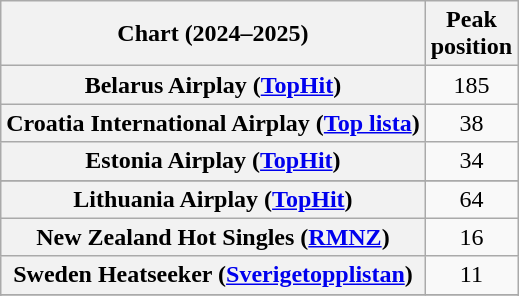<table class="wikitable sortable plainrowheaders" style="text-align:center">
<tr>
<th scope="col">Chart (2024–2025)</th>
<th scope="col">Peak<br>position</th>
</tr>
<tr>
<th scope="row">Belarus Airplay (<a href='#'>TopHit</a>)</th>
<td>185</td>
</tr>
<tr>
<th scope="row">Croatia International Airplay (<a href='#'>Top lista</a>)</th>
<td>38</td>
</tr>
<tr>
<th scope="row">Estonia Airplay (<a href='#'>TopHit</a>)</th>
<td>34</td>
</tr>
<tr>
</tr>
<tr>
<th scope="row">Lithuania Airplay (<a href='#'>TopHit</a>)</th>
<td>64</td>
</tr>
<tr>
<th scope="row">New Zealand Hot Singles (<a href='#'>RMNZ</a>)</th>
<td>16</td>
</tr>
<tr>
<th scope="row">Sweden Heatseeker (<a href='#'>Sverigetopplistan</a>)</th>
<td>11</td>
</tr>
<tr>
</tr>
<tr>
</tr>
</table>
